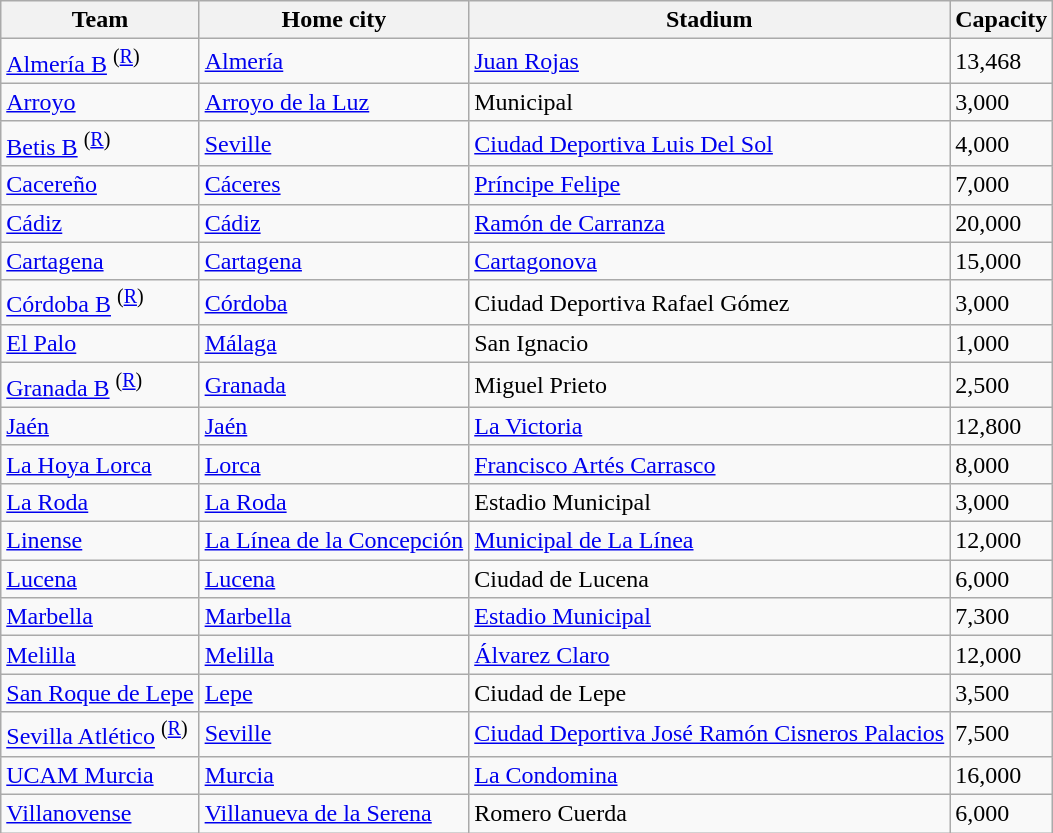<table class="wikitable sortable">
<tr>
<th>Team</th>
<th>Home city</th>
<th>Stadium</th>
<th>Capacity</th>
</tr>
<tr>
<td><a href='#'>Almería B</a> <sup>(<a href='#'>R</a>)</sup></td>
<td><a href='#'>Almería</a></td>
<td><a href='#'>Juan Rojas</a></td>
<td>13,468</td>
</tr>
<tr>
<td><a href='#'>Arroyo</a></td>
<td><a href='#'>Arroyo de la Luz</a></td>
<td>Municipal</td>
<td>3,000</td>
</tr>
<tr>
<td><a href='#'>Betis B</a> <sup>(<a href='#'>R</a>)</sup></td>
<td><a href='#'>Seville</a></td>
<td><a href='#'>Ciudad Deportiva Luis Del Sol</a></td>
<td>4,000</td>
</tr>
<tr>
<td><a href='#'>Cacereño</a></td>
<td><a href='#'>Cáceres</a></td>
<td><a href='#'>Príncipe Felipe</a></td>
<td>7,000</td>
</tr>
<tr>
<td><a href='#'>Cádiz</a></td>
<td><a href='#'>Cádiz</a></td>
<td><a href='#'>Ramón de Carranza</a></td>
<td>20,000</td>
</tr>
<tr>
<td><a href='#'>Cartagena</a></td>
<td><a href='#'>Cartagena</a></td>
<td><a href='#'>Cartagonova</a></td>
<td>15,000</td>
</tr>
<tr>
<td><a href='#'>Córdoba B</a> <sup>(<a href='#'>R</a>)</sup></td>
<td><a href='#'>Córdoba</a></td>
<td>Ciudad Deportiva Rafael Gómez</td>
<td>3,000</td>
</tr>
<tr>
<td><a href='#'>El Palo</a></td>
<td><a href='#'>Málaga</a></td>
<td>San Ignacio</td>
<td>1,000</td>
</tr>
<tr>
<td><a href='#'>Granada B</a> <sup>(<a href='#'>R</a>)</sup></td>
<td><a href='#'>Granada</a></td>
<td>Miguel Prieto</td>
<td>2,500</td>
</tr>
<tr>
<td><a href='#'>Jaén</a></td>
<td><a href='#'>Jaén</a></td>
<td><a href='#'>La Victoria</a></td>
<td>12,800</td>
</tr>
<tr>
<td><a href='#'>La Hoya Lorca</a></td>
<td><a href='#'>Lorca</a></td>
<td><a href='#'>Francisco Artés Carrasco</a></td>
<td>8,000</td>
</tr>
<tr>
<td><a href='#'>La Roda</a></td>
<td><a href='#'>La Roda</a></td>
<td>Estadio Municipal</td>
<td>3,000</td>
</tr>
<tr>
<td><a href='#'>Linense</a></td>
<td><a href='#'>La Línea de la Concepción</a></td>
<td><a href='#'>Municipal de La Línea</a></td>
<td>12,000</td>
</tr>
<tr>
<td><a href='#'>Lucena</a></td>
<td><a href='#'>Lucena</a></td>
<td>Ciudad de Lucena</td>
<td>6,000</td>
</tr>
<tr>
<td><a href='#'>Marbella</a></td>
<td><a href='#'>Marbella</a></td>
<td><a href='#'>Estadio Municipal</a></td>
<td>7,300</td>
</tr>
<tr>
<td><a href='#'>Melilla</a></td>
<td><a href='#'>Melilla</a></td>
<td><a href='#'>Álvarez Claro</a></td>
<td>12,000</td>
</tr>
<tr>
<td><a href='#'>San Roque de Lepe</a></td>
<td><a href='#'>Lepe</a></td>
<td>Ciudad de Lepe</td>
<td>3,500</td>
</tr>
<tr>
<td><a href='#'>Sevilla Atlético</a> <sup>(<a href='#'>R</a>)</sup></td>
<td><a href='#'>Seville</a></td>
<td><a href='#'>Ciudad Deportiva José Ramón Cisneros Palacios</a></td>
<td>7,500</td>
</tr>
<tr>
<td><a href='#'>UCAM Murcia</a></td>
<td><a href='#'>Murcia</a></td>
<td><a href='#'>La Condomina</a></td>
<td>16,000</td>
</tr>
<tr>
<td><a href='#'>Villanovense</a></td>
<td><a href='#'>Villanueva de la Serena</a></td>
<td>Romero Cuerda</td>
<td>6,000</td>
</tr>
</table>
